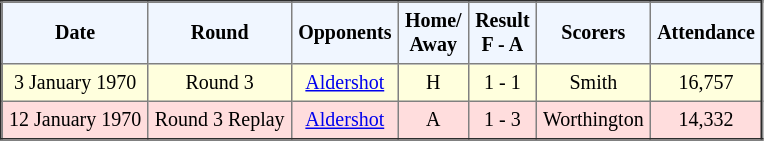<table border="2" cellpadding="4" style="border-collapse:collapse; text-align:center; font-size:smaller;">
<tr style="background:#f0f6ff;">
<th><strong>Date</strong></th>
<th><strong>Round</strong></th>
<th><strong>Opponents</strong></th>
<th><strong>Home/<br>Away</strong></th>
<th><strong>Result<br>F - A</strong></th>
<th><strong>Scorers</strong></th>
<th><strong>Attendance</strong></th>
</tr>
<tr bgcolor="#ffffdd">
<td>3 January 1970</td>
<td>Round 3</td>
<td><a href='#'>Aldershot</a></td>
<td>H</td>
<td>1 - 1</td>
<td>Smith</td>
<td>16,757</td>
</tr>
<tr bgcolor="#ffdddd">
<td>12 January 1970</td>
<td>Round 3 Replay</td>
<td><a href='#'>Aldershot</a></td>
<td>A</td>
<td>1 - 3</td>
<td>Worthington</td>
<td>14,332</td>
</tr>
</table>
